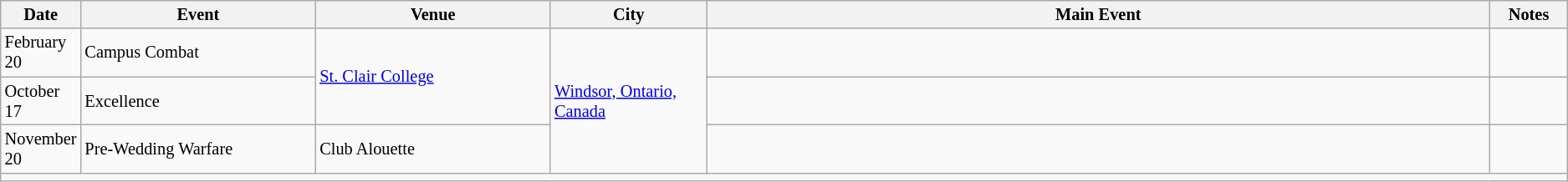<table class="sortable wikitable succession-box" style="font-size:85%;">
<tr>
<th scope="col" style="width:5%;">Date</th>
<th scope="col" style="width:15%;">Event</th>
<th scope="col" style="width:15%;">Venue</th>
<th scope="col" style="width:10%;">City</th>
<th scope="col" style="width:50%;">Main Event</th>
<th scope="col" style="width:10%;">Notes</th>
</tr>
<tr>
<td>February 20</td>
<td>Campus Combat</td>
<td rowspan=2><a href='#'>St. Clair College</a></td>
<td rowspan=3><a href='#'>Windsor, Ontario, Canada</a></td>
<td></td>
<td></td>
</tr>
<tr>
<td>October 17</td>
<td>Excellence</td>
<td></td>
<td></td>
</tr>
<tr>
<td>November 20</td>
<td>Pre-Wedding Warfare</td>
<td>Club Alouette</td>
<td></td>
<td></td>
</tr>
<tr>
<td colspan="6"></td>
</tr>
</table>
